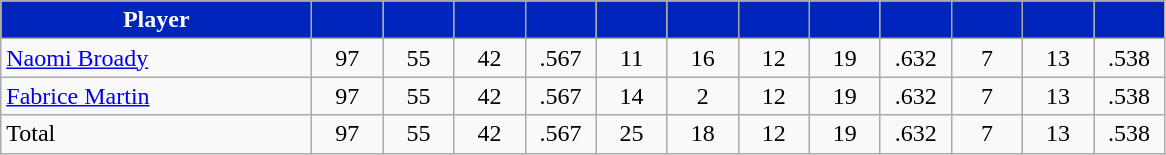<table class="wikitable" style="text-align:center">
<tr>
<th style="background:#0025BD; color:white" width="200px">Player</th>
<th style="background:#0025BD; color:white" width="40px"></th>
<th style="background:#0025BD; color:white" width="40px"></th>
<th style="background:#0025BD; color:white" width="40px"></th>
<th style="background:#0025BD; color:white" width="40px"></th>
<th style="background:#0025BD; color:white" width="40px"></th>
<th style="background:#0025BD; color:white" width="40px"></th>
<th style="background:#0025BD; color:white" width="40px"></th>
<th style="background:#0025BD; color:white" width="40px"></th>
<th style="background:#0025BD; color:white" width="40px"></th>
<th style="background:#0025BD; color:white" width="40px"></th>
<th style="background:#0025BD; color:white" width="40px"></th>
<th style="background:#0025BD; color:white" width="40px"></th>
</tr>
<tr>
<td style="text-align:left"><a href='#'>Naomi Broady</a></td>
<td>97</td>
<td>55</td>
<td>42</td>
<td>.567</td>
<td>11</td>
<td>16</td>
<td>12</td>
<td>19</td>
<td>.632</td>
<td>7</td>
<td>13</td>
<td>.538</td>
</tr>
<tr>
<td style="text-align:left"><a href='#'>Fabrice Martin</a></td>
<td>97</td>
<td>55</td>
<td>42</td>
<td>.567</td>
<td>14</td>
<td>2</td>
<td>12</td>
<td>19</td>
<td>.632</td>
<td>7</td>
<td>13</td>
<td>.538</td>
</tr>
<tr>
<td style="text-align:left">Total</td>
<td>97</td>
<td>55</td>
<td>42</td>
<td>.567</td>
<td>25</td>
<td>18</td>
<td>12</td>
<td>19</td>
<td>.632</td>
<td>7</td>
<td>13</td>
<td>.538</td>
</tr>
</table>
